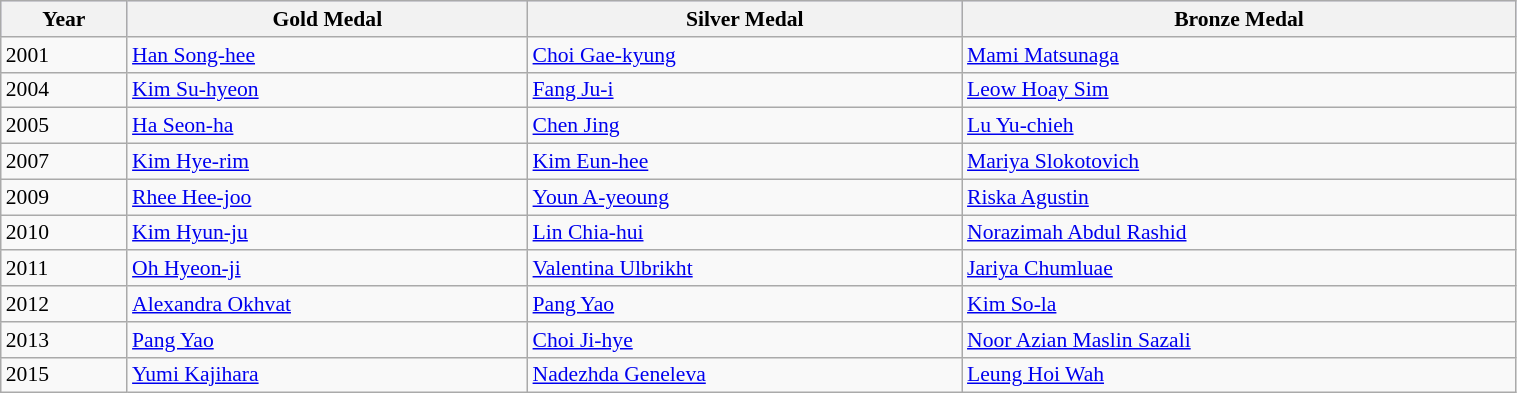<table class=wikitable style="font-size:90%" width="80%">
<tr style="background:#ccccff;">
<th>Year</th>
<th> <strong>Gold Medal</strong></th>
<th> <strong>Silver Medal</strong></th>
<th> <strong>Bronze Medal</strong></th>
</tr>
<tr>
<td>2001</td>
<td> <a href='#'>Han Song-hee</a></td>
<td> <a href='#'>Choi Gae-kyung</a></td>
<td> <a href='#'>Mami Matsunaga</a></td>
</tr>
<tr>
<td>2004</td>
<td> <a href='#'>Kim Su-hyeon</a></td>
<td> <a href='#'>Fang Ju-i</a></td>
<td> <a href='#'>Leow Hoay Sim</a></td>
</tr>
<tr>
<td>2005</td>
<td> <a href='#'>Ha Seon-ha</a></td>
<td> <a href='#'>Chen Jing</a></td>
<td> <a href='#'>Lu Yu-chieh</a></td>
</tr>
<tr>
<td>2007</td>
<td> <a href='#'>Kim Hye-rim</a></td>
<td> <a href='#'>Kim Eun-hee</a></td>
<td> <a href='#'>Mariya Slokotovich</a></td>
</tr>
<tr>
<td>2009</td>
<td> <a href='#'>Rhee Hee-joo</a></td>
<td> <a href='#'>Youn A-yeoung</a></td>
<td> <a href='#'>Riska Agustin</a></td>
</tr>
<tr>
<td>2010</td>
<td> <a href='#'>Kim Hyun-ju</a></td>
<td> <a href='#'>Lin Chia-hui</a></td>
<td> <a href='#'>Norazimah Abdul Rashid</a></td>
</tr>
<tr>
<td>2011</td>
<td> <a href='#'>Oh Hyeon-ji</a></td>
<td> <a href='#'>Valentina Ulbrikht</a></td>
<td> <a href='#'>Jariya Chumluae</a></td>
</tr>
<tr>
<td>2012</td>
<td> <a href='#'>Alexandra Okhvat</a></td>
<td> <a href='#'>Pang Yao</a></td>
<td> <a href='#'>Kim So-la</a></td>
</tr>
<tr>
<td>2013</td>
<td> <a href='#'>Pang Yao</a></td>
<td> <a href='#'>Choi Ji-hye</a></td>
<td> <a href='#'>Noor Azian Maslin Sazali</a></td>
</tr>
<tr>
<td>2015</td>
<td> <a href='#'>Yumi Kajihara</a></td>
<td> <a href='#'>Nadezhda Geneleva</a></td>
<td> <a href='#'>Leung Hoi Wah</a></td>
</tr>
</table>
